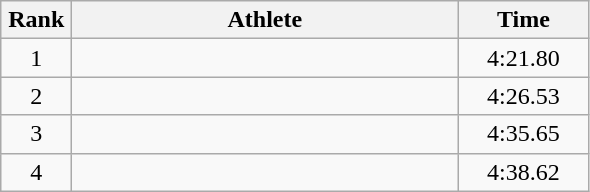<table class=wikitable style="text-align:center">
<tr>
<th width=40>Rank</th>
<th width=250>Athlete</th>
<th width=80>Time</th>
</tr>
<tr>
<td>1</td>
<td align=left></td>
<td>4:21.80</td>
</tr>
<tr>
<td>2</td>
<td align=left></td>
<td>4:26.53</td>
</tr>
<tr>
<td>3</td>
<td align=left></td>
<td>4:35.65</td>
</tr>
<tr>
<td>4</td>
<td align=left></td>
<td>4:38.62</td>
</tr>
</table>
